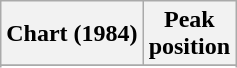<table class="wikitable plainrowheaders sortable">
<tr>
<th scope="col">Chart (1984)</th>
<th scope="col">Peak<br>position</th>
</tr>
<tr>
</tr>
<tr>
</tr>
</table>
